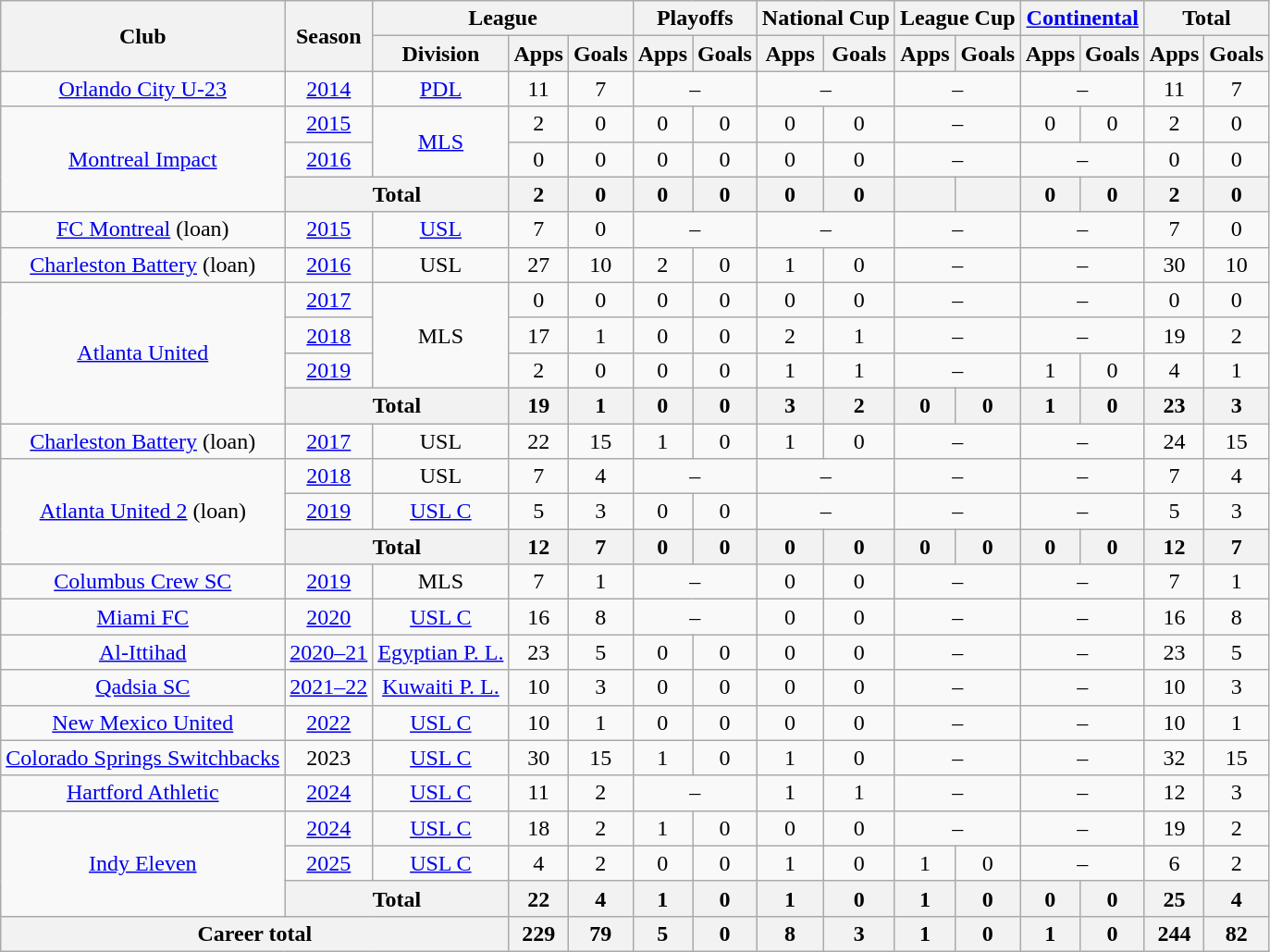<table class="wikitable" style="text-align: center;">
<tr>
<th rowspan=2>Club</th>
<th rowspan=2>Season</th>
<th colspan=3>League</th>
<th colspan=2>Playoffs</th>
<th colspan=2>National Cup</th>
<th colspan="2">League Cup</th>
<th colspan="2"><a href='#'>Continental</a></th>
<th colspan=2>Total</th>
</tr>
<tr>
<th>Division</th>
<th>Apps</th>
<th>Goals</th>
<th>Apps</th>
<th>Goals</th>
<th>Apps</th>
<th>Goals</th>
<th>Apps</th>
<th>Goals</th>
<th>Apps</th>
<th>Goals</th>
<th>Apps</th>
<th>Goals</th>
</tr>
<tr>
<td><a href='#'>Orlando City U-23</a></td>
<td><a href='#'>2014</a></td>
<td><a href='#'>PDL</a></td>
<td>11</td>
<td>7</td>
<td colspan=2>–</td>
<td colspan=2>–</td>
<td colspan="2">–</td>
<td colspan="2">–</td>
<td>11</td>
<td>7</td>
</tr>
<tr>
<td rowspan=3><a href='#'>Montreal Impact</a></td>
<td><a href='#'>2015</a></td>
<td rowspan=2><a href='#'>MLS</a></td>
<td>2</td>
<td>0</td>
<td>0</td>
<td>0</td>
<td>0</td>
<td>0</td>
<td colspan="2">–</td>
<td>0</td>
<td>0</td>
<td>2</td>
<td>0</td>
</tr>
<tr>
<td><a href='#'>2016</a></td>
<td>0</td>
<td>0</td>
<td>0</td>
<td>0</td>
<td>0</td>
<td>0</td>
<td colspan="2">–</td>
<td colspan="2">–</td>
<td>0</td>
<td>0</td>
</tr>
<tr>
<th colspan=2>Total</th>
<th>2</th>
<th>0</th>
<th>0</th>
<th>0</th>
<th>0</th>
<th>0</th>
<th></th>
<th></th>
<th>0</th>
<th>0</th>
<th>2</th>
<th>0</th>
</tr>
<tr>
<td><a href='#'>FC Montreal</a> (loan)</td>
<td><a href='#'>2015</a></td>
<td><a href='#'>USL</a></td>
<td>7</td>
<td>0</td>
<td colspan=2>–</td>
<td colspan=2>–</td>
<td colspan="2">–</td>
<td colspan="2">–</td>
<td>7</td>
<td>0</td>
</tr>
<tr>
<td><a href='#'>Charleston Battery</a> (loan)</td>
<td><a href='#'>2016</a></td>
<td>USL</td>
<td>27</td>
<td>10</td>
<td>2</td>
<td>0</td>
<td>1</td>
<td>0</td>
<td colspan="2">–</td>
<td colspan="2">–</td>
<td>30</td>
<td>10</td>
</tr>
<tr>
<td rowspan=4><a href='#'>Atlanta United</a></td>
<td><a href='#'>2017</a></td>
<td rowspan=3>MLS</td>
<td>0</td>
<td>0</td>
<td>0</td>
<td>0</td>
<td>0</td>
<td>0</td>
<td colspan="2">–</td>
<td colspan="2">–</td>
<td>0</td>
<td>0</td>
</tr>
<tr>
<td><a href='#'>2018</a></td>
<td>17</td>
<td>1</td>
<td>0</td>
<td>0</td>
<td>2</td>
<td>1</td>
<td colspan="2">–</td>
<td colspan="2">–</td>
<td>19</td>
<td>2</td>
</tr>
<tr>
<td><a href='#'>2019</a></td>
<td>2</td>
<td>0</td>
<td>0</td>
<td>0</td>
<td>1</td>
<td>1</td>
<td colspan="2">–</td>
<td>1</td>
<td>0</td>
<td>4</td>
<td>1</td>
</tr>
<tr>
<th colspan=2>Total</th>
<th>19</th>
<th>1</th>
<th>0</th>
<th>0</th>
<th>3</th>
<th>2</th>
<th>0</th>
<th>0</th>
<th>1</th>
<th>0</th>
<th>23</th>
<th>3</th>
</tr>
<tr>
<td><a href='#'>Charleston Battery</a> (loan)</td>
<td><a href='#'>2017</a></td>
<td>USL</td>
<td>22</td>
<td>15</td>
<td>1</td>
<td>0</td>
<td>1</td>
<td>0</td>
<td colspan="2">–</td>
<td colspan="2">–</td>
<td>24</td>
<td>15</td>
</tr>
<tr>
<td rowspan=3><a href='#'>Atlanta United 2</a> (loan)</td>
<td><a href='#'>2018</a></td>
<td>USL</td>
<td>7</td>
<td>4</td>
<td colspan=2>–</td>
<td colspan=2>–</td>
<td colspan="2">–</td>
<td colspan="2">–</td>
<td>7</td>
<td>4</td>
</tr>
<tr>
<td><a href='#'>2019</a></td>
<td><a href='#'>USL C</a></td>
<td>5</td>
<td>3</td>
<td>0</td>
<td>0</td>
<td colspan=2>–</td>
<td colspan="2">–</td>
<td colspan="2">–</td>
<td>5</td>
<td>3</td>
</tr>
<tr>
<th colspan=2>Total</th>
<th>12</th>
<th>7</th>
<th>0</th>
<th>0</th>
<th>0</th>
<th>0</th>
<th>0</th>
<th>0</th>
<th>0</th>
<th>0</th>
<th>12</th>
<th>7</th>
</tr>
<tr>
<td><a href='#'>Columbus Crew SC</a></td>
<td><a href='#'>2019</a></td>
<td>MLS</td>
<td>7</td>
<td>1</td>
<td colspan=2>–</td>
<td>0</td>
<td>0</td>
<td colspan="2">–</td>
<td colspan="2">–</td>
<td>7</td>
<td>1</td>
</tr>
<tr>
<td><a href='#'>Miami FC</a></td>
<td><a href='#'>2020</a></td>
<td><a href='#'>USL C</a></td>
<td>16</td>
<td>8</td>
<td colspan=2>–</td>
<td>0</td>
<td>0</td>
<td colspan="2">–</td>
<td colspan="2">–</td>
<td>16</td>
<td>8</td>
</tr>
<tr>
<td><a href='#'>Al-Ittihad</a></td>
<td><a href='#'>2020–21</a></td>
<td><a href='#'>Egyptian P. L.</a></td>
<td>23</td>
<td>5</td>
<td>0</td>
<td>0</td>
<td>0</td>
<td>0</td>
<td colspan="2">–</td>
<td colspan="2">–</td>
<td>23</td>
<td>5</td>
</tr>
<tr>
<td><a href='#'>Qadsia SC</a></td>
<td><a href='#'>2021–22</a></td>
<td><a href='#'>Kuwaiti P. L.</a></td>
<td>10</td>
<td>3</td>
<td>0</td>
<td>0</td>
<td>0</td>
<td>0</td>
<td colspan="2">–</td>
<td colspan="2">–</td>
<td>10</td>
<td>3</td>
</tr>
<tr>
<td><a href='#'>New Mexico United</a></td>
<td><a href='#'>2022</a></td>
<td><a href='#'>USL C</a></td>
<td>10</td>
<td>1</td>
<td>0</td>
<td>0</td>
<td>0</td>
<td>0</td>
<td colspan="2">–</td>
<td colspan="2">–</td>
<td>10</td>
<td>1</td>
</tr>
<tr>
<td><a href='#'>Colorado Springs Switchbacks</a></td>
<td>2023</td>
<td><a href='#'>USL C</a></td>
<td>30</td>
<td>15</td>
<td>1</td>
<td>0</td>
<td>1</td>
<td>0</td>
<td colspan="2">–</td>
<td colspan="2">–</td>
<td>32</td>
<td>15</td>
</tr>
<tr>
<td><a href='#'>Hartford Athletic</a></td>
<td><a href='#'>2024</a></td>
<td><a href='#'>USL C</a></td>
<td>11</td>
<td>2</td>
<td colspan="2">–</td>
<td>1</td>
<td>1</td>
<td colspan="2">–</td>
<td colspan="2">–</td>
<td>12</td>
<td>3</td>
</tr>
<tr>
<td rowspan="3"><a href='#'>Indy Eleven</a></td>
<td><a href='#'>2024</a></td>
<td><a href='#'>USL C</a></td>
<td>18</td>
<td>2</td>
<td>1</td>
<td>0</td>
<td>0</td>
<td>0</td>
<td colspan="2">–</td>
<td colspan="2">–</td>
<td>19</td>
<td>2</td>
</tr>
<tr>
<td><a href='#'>2025</a></td>
<td><a href='#'>USL C</a></td>
<td>4</td>
<td>2</td>
<td>0</td>
<td>0</td>
<td>1</td>
<td>0</td>
<td>1</td>
<td>0</td>
<td colspan="2">–</td>
<td>6</td>
<td>2</td>
</tr>
<tr>
<th colspan="2">Total</th>
<th>22</th>
<th>4</th>
<th>1</th>
<th>0</th>
<th>1</th>
<th>0</th>
<th>1</th>
<th>0</th>
<th>0</th>
<th>0</th>
<th>25</th>
<th>4</th>
</tr>
<tr>
<th colspan="3">Career total</th>
<th>229</th>
<th>79</th>
<th>5</th>
<th>0</th>
<th>8</th>
<th>3</th>
<th>1</th>
<th>0</th>
<th>1</th>
<th>0</th>
<th>244</th>
<th>82</th>
</tr>
</table>
